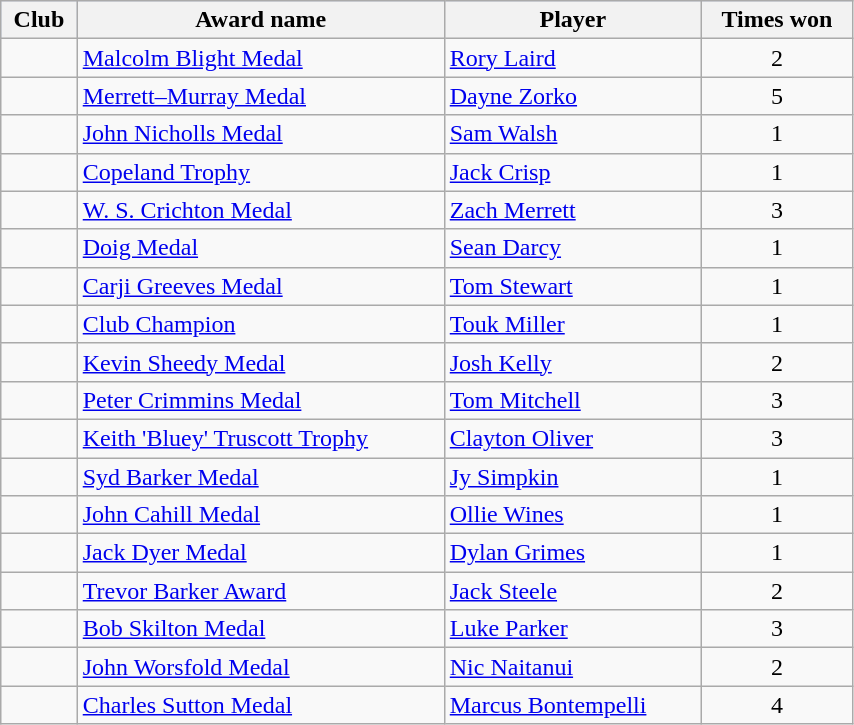<table class="wikitable sortable"  style="text-align:left; width:45%;">
<tr style="background:#C1D8FF;">
<th>Club</th>
<th>Award name</th>
<th>Player</th>
<th>Times won</th>
</tr>
<tr>
<td></td>
<td><a href='#'>Malcolm Blight Medal</a></td>
<td><a href='#'>Rory Laird</a></td>
<td style="text-align:center">2</td>
</tr>
<tr>
<td></td>
<td><a href='#'>Merrett–Murray Medal</a></td>
<td><a href='#'>Dayne Zorko</a></td>
<td style="text-align:center">5</td>
</tr>
<tr>
<td></td>
<td><a href='#'>John Nicholls Medal</a></td>
<td><a href='#'>Sam Walsh</a></td>
<td style="text-align:center">1</td>
</tr>
<tr>
<td></td>
<td><a href='#'>Copeland Trophy</a></td>
<td><a href='#'>Jack Crisp</a></td>
<td style="text-align:center">1</td>
</tr>
<tr>
<td></td>
<td><a href='#'>W. S. Crichton Medal</a></td>
<td><a href='#'>Zach Merrett</a></td>
<td style="text-align:center">3</td>
</tr>
<tr>
<td></td>
<td><a href='#'>Doig Medal</a></td>
<td><a href='#'>Sean Darcy</a></td>
<td style="text-align:center">1</td>
</tr>
<tr>
<td></td>
<td><a href='#'>Carji Greeves Medal</a></td>
<td><a href='#'>Tom Stewart</a></td>
<td style="text-align:center">1</td>
</tr>
<tr>
<td></td>
<td><a href='#'>Club Champion</a></td>
<td><a href='#'>Touk Miller</a></td>
<td style="text-align:center">1</td>
</tr>
<tr>
<td></td>
<td><a href='#'>Kevin Sheedy Medal</a></td>
<td><a href='#'>Josh Kelly</a></td>
<td style="text-align:center">2</td>
</tr>
<tr>
<td></td>
<td><a href='#'>Peter Crimmins Medal</a></td>
<td><a href='#'>Tom Mitchell</a></td>
<td style="text-align:center">3</td>
</tr>
<tr>
<td></td>
<td><a href='#'>Keith 'Bluey' Truscott Trophy</a></td>
<td><a href='#'>Clayton Oliver</a></td>
<td style="text-align:center">3</td>
</tr>
<tr>
<td></td>
<td><a href='#'>Syd Barker Medal</a></td>
<td><a href='#'>Jy Simpkin</a></td>
<td style="text-align:center">1</td>
</tr>
<tr>
<td></td>
<td><a href='#'>John Cahill Medal</a></td>
<td><a href='#'>Ollie Wines</a></td>
<td style="text-align:center">1</td>
</tr>
<tr>
<td></td>
<td><a href='#'>Jack Dyer Medal</a></td>
<td><a href='#'>Dylan Grimes</a></td>
<td style="text-align:center">1</td>
</tr>
<tr>
<td></td>
<td><a href='#'>Trevor Barker Award</a></td>
<td><a href='#'>Jack Steele</a></td>
<td style="text-align:center">2</td>
</tr>
<tr>
<td></td>
<td><a href='#'>Bob Skilton Medal</a></td>
<td><a href='#'>Luke Parker</a></td>
<td style="text-align:center">3</td>
</tr>
<tr>
<td></td>
<td><a href='#'>John Worsfold Medal</a></td>
<td><a href='#'>Nic Naitanui</a></td>
<td style="text-align:center">2</td>
</tr>
<tr>
<td></td>
<td><a href='#'>Charles Sutton Medal</a></td>
<td><a href='#'>Marcus Bontempelli</a></td>
<td style="text-align:center">4</td>
</tr>
</table>
